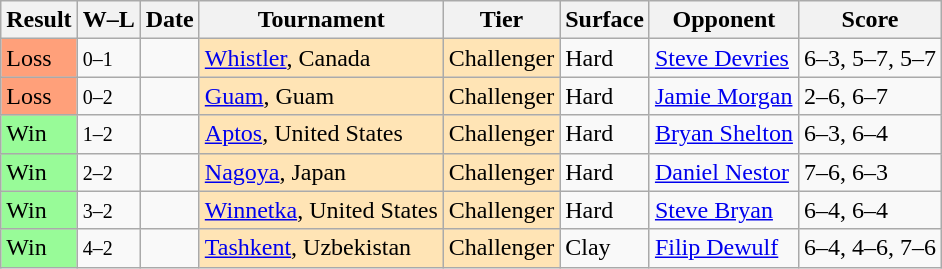<table class="sortable wikitable">
<tr>
<th>Result</th>
<th class="unsortable">W–L</th>
<th>Date</th>
<th>Tournament</th>
<th>Tier</th>
<th>Surface</th>
<th>Opponent</th>
<th class="unsortable">Score</th>
</tr>
<tr>
<td style="background:#ffa07a;">Loss</td>
<td><small>0–1</small></td>
<td></td>
<td style="background:moccasin;"><a href='#'>Whistler</a>, Canada</td>
<td style="background:moccasin;">Challenger</td>
<td>Hard</td>
<td> <a href='#'>Steve Devries</a></td>
<td>6–3, 5–7, 5–7</td>
</tr>
<tr>
<td style="background:#ffa07a;">Loss</td>
<td><small>0–2</small></td>
<td></td>
<td style="background:moccasin;"><a href='#'>Guam</a>, Guam</td>
<td style="background:moccasin;">Challenger</td>
<td>Hard</td>
<td> <a href='#'>Jamie Morgan</a></td>
<td>2–6, 6–7</td>
</tr>
<tr>
<td style="background:#98fb98;">Win</td>
<td><small>1–2</small></td>
<td></td>
<td style="background:moccasin;"><a href='#'>Aptos</a>, United States</td>
<td style="background:moccasin;">Challenger</td>
<td>Hard</td>
<td> <a href='#'>Bryan Shelton</a></td>
<td>6–3, 6–4</td>
</tr>
<tr>
<td style="background:#98fb98;">Win</td>
<td><small>2–2</small></td>
<td></td>
<td style="background:moccasin;"><a href='#'>Nagoya</a>, Japan</td>
<td style="background:moccasin;">Challenger</td>
<td>Hard</td>
<td> <a href='#'>Daniel Nestor</a></td>
<td>7–6, 6–3</td>
</tr>
<tr>
<td style="background:#98fb98;">Win</td>
<td><small>3–2</small></td>
<td></td>
<td style="background:moccasin;"><a href='#'>Winnetka</a>, United States</td>
<td style="background:moccasin;">Challenger</td>
<td>Hard</td>
<td> <a href='#'>Steve Bryan</a></td>
<td>6–4, 6–4</td>
</tr>
<tr>
<td style="background:#98fb98;">Win</td>
<td><small>4–2</small></td>
<td></td>
<td style="background:moccasin;"><a href='#'>Tashkent</a>, Uzbekistan</td>
<td style="background:moccasin;">Challenger</td>
<td>Clay</td>
<td> <a href='#'>Filip Dewulf</a></td>
<td>6–4, 4–6, 7–6</td>
</tr>
</table>
